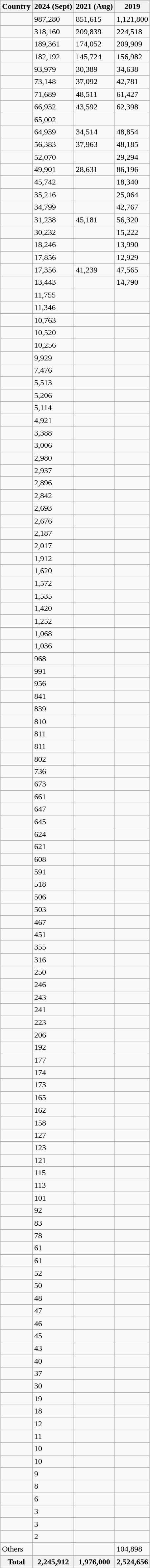<table class="wikitable sortable static-row-numbers">
<tr>
<th>Country</th>
<th>2024 (Sept)</th>
<th>2021 (Aug)</th>
<th>2019</th>
</tr>
<tr>
<td></td>
<td>987,280</td>
<td>851,615</td>
<td>1,121,800</td>
</tr>
<tr>
<td></td>
<td>318,160</td>
<td>209,839</td>
<td>224,518</td>
</tr>
<tr>
<td></td>
<td>189,361</td>
<td>174,052</td>
<td>209,909</td>
</tr>
<tr>
<td></td>
<td>182,192</td>
<td>145,724</td>
<td>156,982</td>
</tr>
<tr>
<td></td>
<td>93,979</td>
<td>30,389</td>
<td>34,638</td>
</tr>
<tr>
<td></td>
<td>73,148</td>
<td>37,092</td>
<td>42,781</td>
</tr>
<tr>
<td></td>
<td>71,689</td>
<td>48,511</td>
<td>61,427</td>
</tr>
<tr>
<td></td>
<td>66,932</td>
<td>43,592</td>
<td>62,398</td>
</tr>
<tr>
<td></td>
<td>65,002</td>
<td></td>
<td></td>
</tr>
<tr>
<td></td>
<td>64,939</td>
<td>34,514</td>
<td>48,854</td>
</tr>
<tr>
<td></td>
<td>56,383</td>
<td>37,963</td>
<td>48,185</td>
</tr>
<tr>
<td></td>
<td>52,070</td>
<td></td>
<td>29,294</td>
</tr>
<tr>
<td></td>
<td>49,901</td>
<td>28,631</td>
<td>86,196</td>
</tr>
<tr>
<td></td>
<td>45,742</td>
<td></td>
<td>18,340</td>
</tr>
<tr>
<td></td>
<td>35,216</td>
<td></td>
<td>25,064</td>
</tr>
<tr>
<td></td>
<td>34,799</td>
<td></td>
<td>42,767</td>
</tr>
<tr>
<td></td>
<td>31,238</td>
<td>45,181</td>
<td>56,320</td>
</tr>
<tr>
<td></td>
<td>30,232</td>
<td></td>
<td>15,222</td>
</tr>
<tr>
<td></td>
<td>18,246</td>
<td></td>
<td>13,990</td>
</tr>
<tr>
<td></td>
<td>17,856</td>
<td></td>
<td>12,929</td>
</tr>
<tr>
<td></td>
<td>17,356</td>
<td>41,239</td>
<td>47,565</td>
</tr>
<tr>
<td></td>
<td>13,443</td>
<td></td>
<td>14,790</td>
</tr>
<tr>
<td></td>
<td>11,755</td>
<td></td>
<td></td>
</tr>
<tr>
<td></td>
<td>11,346</td>
<td></td>
<td></td>
</tr>
<tr>
<td></td>
<td>10,763</td>
<td></td>
<td></td>
</tr>
<tr>
<td></td>
<td>10,520</td>
<td></td>
<td></td>
</tr>
<tr>
<td></td>
<td>10,256</td>
<td></td>
<td></td>
</tr>
<tr>
<td></td>
<td>9,929</td>
<td></td>
<td></td>
</tr>
<tr>
<td></td>
<td>7,476</td>
<td></td>
<td></td>
</tr>
<tr>
<td></td>
<td>5,513</td>
<td></td>
<td></td>
</tr>
<tr>
<td></td>
<td>5,206</td>
<td></td>
<td></td>
</tr>
<tr>
<td></td>
<td>5,114</td>
<td></td>
<td></td>
</tr>
<tr>
<td></td>
<td>4,921</td>
<td></td>
<td></td>
</tr>
<tr>
<td></td>
<td>3,388</td>
<td></td>
<td></td>
</tr>
<tr>
<td></td>
<td>3,006</td>
<td></td>
<td></td>
</tr>
<tr>
<td></td>
<td>2,980</td>
<td></td>
<td></td>
</tr>
<tr>
<td></td>
<td>2,937</td>
<td></td>
<td></td>
</tr>
<tr>
<td></td>
<td>2,896</td>
<td></td>
<td></td>
</tr>
<tr>
<td></td>
<td>2,842</td>
<td></td>
<td></td>
</tr>
<tr>
<td></td>
<td>2,693</td>
<td></td>
<td></td>
</tr>
<tr>
<td></td>
<td>2,676</td>
<td></td>
<td></td>
</tr>
<tr>
<td></td>
<td>2,187</td>
<td></td>
<td></td>
</tr>
<tr>
<td></td>
<td>2,017</td>
<td></td>
<td></td>
</tr>
<tr>
<td></td>
<td>1,912</td>
<td></td>
<td></td>
</tr>
<tr>
<td></td>
<td>1,620</td>
<td></td>
<td></td>
</tr>
<tr>
<td></td>
<td>1,572</td>
<td></td>
<td></td>
</tr>
<tr>
<td></td>
<td>1,535</td>
<td></td>
<td></td>
</tr>
<tr>
<td></td>
<td>1,420</td>
<td></td>
<td></td>
</tr>
<tr>
<td></td>
<td>1,252</td>
<td></td>
<td></td>
</tr>
<tr>
<td></td>
<td>1,068</td>
<td></td>
<td></td>
</tr>
<tr>
<td></td>
<td>1,036</td>
<td></td>
<td></td>
</tr>
<tr>
<td></td>
<td>968</td>
<td></td>
<td></td>
</tr>
<tr>
<td></td>
<td>991</td>
<td></td>
<td></td>
</tr>
<tr>
<td></td>
<td>956</td>
<td></td>
<td></td>
</tr>
<tr>
<td></td>
<td>841</td>
<td></td>
<td></td>
</tr>
<tr>
<td></td>
<td>839</td>
<td></td>
<td></td>
</tr>
<tr>
<td></td>
<td>810</td>
<td></td>
<td></td>
</tr>
<tr>
<td></td>
<td>811</td>
<td></td>
<td></td>
</tr>
<tr>
<td></td>
<td>811</td>
<td></td>
<td></td>
</tr>
<tr>
<td></td>
<td>802</td>
<td></td>
<td></td>
</tr>
<tr>
<td></td>
<td>736</td>
<td></td>
<td></td>
</tr>
<tr>
<td></td>
<td>673</td>
<td></td>
<td></td>
</tr>
<tr>
<td></td>
<td>661</td>
<td></td>
<td></td>
</tr>
<tr>
<td></td>
<td>647</td>
<td></td>
<td></td>
</tr>
<tr>
<td></td>
<td>645</td>
<td></td>
<td></td>
</tr>
<tr>
<td></td>
<td>624</td>
<td></td>
<td></td>
</tr>
<tr>
<td></td>
<td>621</td>
<td></td>
<td></td>
</tr>
<tr>
<td></td>
<td>608</td>
<td></td>
<td></td>
</tr>
<tr>
<td></td>
<td>591</td>
<td></td>
<td></td>
</tr>
<tr>
<td></td>
<td>518</td>
<td></td>
<td></td>
</tr>
<tr>
<td></td>
<td>506</td>
<td></td>
<td></td>
</tr>
<tr>
<td></td>
<td>503</td>
<td></td>
<td></td>
</tr>
<tr>
<td></td>
<td>467</td>
<td></td>
<td></td>
</tr>
<tr>
<td></td>
<td>451</td>
<td></td>
<td></td>
</tr>
<tr>
<td></td>
<td>355</td>
<td></td>
<td></td>
</tr>
<tr>
<td></td>
<td>316</td>
<td></td>
<td></td>
</tr>
<tr>
<td></td>
<td>250</td>
<td></td>
<td></td>
</tr>
<tr>
<td></td>
<td>246</td>
<td></td>
<td></td>
</tr>
<tr>
<td></td>
<td>243</td>
<td></td>
<td></td>
</tr>
<tr>
<td></td>
<td>241</td>
<td></td>
<td></td>
</tr>
<tr>
<td></td>
<td>223</td>
<td></td>
<td></td>
</tr>
<tr>
<td></td>
<td>206</td>
<td></td>
<td></td>
</tr>
<tr>
<td></td>
<td>192</td>
<td></td>
<td></td>
</tr>
<tr>
<td></td>
<td>177</td>
<td></td>
<td></td>
</tr>
<tr>
<td></td>
<td>174</td>
<td></td>
<td></td>
</tr>
<tr>
<td></td>
<td>173</td>
<td></td>
<td></td>
</tr>
<tr>
<td></td>
<td>165</td>
<td></td>
<td></td>
</tr>
<tr>
<td></td>
<td>162</td>
<td></td>
<td></td>
</tr>
<tr>
<td></td>
<td>158</td>
<td></td>
<td></td>
</tr>
<tr>
<td></td>
<td>127</td>
<td></td>
<td></td>
</tr>
<tr>
<td></td>
<td>123</td>
<td></td>
<td></td>
</tr>
<tr>
<td></td>
<td>121</td>
<td></td>
<td></td>
</tr>
<tr>
<td></td>
<td>115</td>
<td></td>
<td></td>
</tr>
<tr>
<td></td>
<td>113</td>
<td></td>
<td></td>
</tr>
<tr>
<td></td>
<td>101</td>
<td></td>
<td></td>
</tr>
<tr>
<td></td>
<td>92</td>
<td></td>
<td></td>
</tr>
<tr>
<td></td>
<td>83</td>
<td></td>
<td></td>
</tr>
<tr>
<td></td>
<td>78</td>
<td></td>
<td></td>
</tr>
<tr>
<td></td>
<td>61</td>
<td></td>
<td></td>
</tr>
<tr>
<td></td>
<td>61</td>
<td></td>
<td></td>
</tr>
<tr>
<td></td>
<td>52</td>
<td></td>
<td></td>
</tr>
<tr>
<td></td>
<td>50</td>
<td></td>
<td></td>
</tr>
<tr>
<td></td>
<td>48</td>
<td></td>
<td></td>
</tr>
<tr>
<td></td>
<td>47</td>
<td></td>
<td></td>
</tr>
<tr>
<td></td>
<td>46</td>
<td></td>
<td></td>
</tr>
<tr>
<td></td>
<td>45</td>
<td></td>
<td></td>
</tr>
<tr>
<td></td>
<td>43</td>
<td></td>
<td></td>
</tr>
<tr>
<td></td>
<td>40</td>
<td></td>
<td></td>
</tr>
<tr>
<td></td>
<td>37</td>
<td></td>
<td></td>
</tr>
<tr>
<td></td>
<td>30</td>
<td></td>
<td></td>
</tr>
<tr>
<td></td>
<td>19</td>
<td></td>
<td></td>
</tr>
<tr>
<td></td>
<td>18</td>
<td></td>
<td></td>
</tr>
<tr>
<td></td>
<td>12</td>
<td></td>
<td></td>
</tr>
<tr>
<td></td>
<td>11</td>
<td></td>
<td></td>
</tr>
<tr>
<td></td>
<td>10</td>
<td></td>
<td></td>
</tr>
<tr>
<td></td>
<td>10</td>
<td></td>
<td></td>
</tr>
<tr>
<td></td>
<td>9</td>
<td></td>
<td></td>
</tr>
<tr>
<td></td>
<td>8</td>
<td></td>
<td></td>
</tr>
<tr>
<td></td>
<td>6</td>
<td></td>
<td></td>
</tr>
<tr>
<td></td>
<td>3</td>
<td></td>
<td></td>
</tr>
<tr>
<td></td>
<td>3</td>
<td></td>
<td></td>
</tr>
<tr>
<td></td>
<td>2</td>
<td></td>
<td></td>
</tr>
<tr>
</tr>
<tr class="sortbottom">
<td>Others</td>
<td></td>
<td></td>
<td>104,898</td>
</tr>
<tr>
<th><strong>Total</strong></th>
<th>2,245,912</th>
<th>1,976,000</th>
<th>2,524,656</th>
</tr>
<tr>
</tr>
</table>
